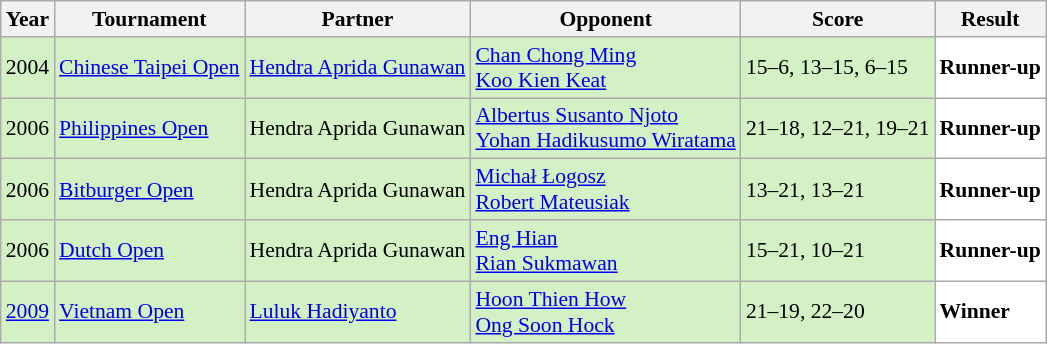<table class="sortable wikitable" style="font-size: 90%;">
<tr>
<th>Year</th>
<th>Tournament</th>
<th>Partner</th>
<th>Opponent</th>
<th>Score</th>
<th>Result</th>
</tr>
<tr style="background:#D4F1C5">
<td align="center">2004</td>
<td align="left"><a href='#'>Chinese Taipei Open</a></td>
<td align="left"> <a href='#'>Hendra Aprida Gunawan</a></td>
<td align="left"> <a href='#'>Chan Chong Ming</a><br> <a href='#'>Koo Kien Keat</a></td>
<td align="left">15–6, 13–15, 6–15</td>
<td style="text-align:left; background:white"> <strong>Runner-up</strong></td>
</tr>
<tr style="background:#D4F1C5">
<td align="center">2006</td>
<td align="left"><a href='#'>Philippines Open</a></td>
<td align="left"> Hendra Aprida Gunawan</td>
<td align="left"> <a href='#'>Albertus Susanto Njoto</a><br> <a href='#'>Yohan Hadikusumo Wiratama</a></td>
<td align="left">21–18, 12–21, 19–21</td>
<td style="text-align:left; background:white"> <strong>Runner-up</strong></td>
</tr>
<tr style="background:#D4F1C5">
<td align="center">2006</td>
<td align="left"><a href='#'>Bitburger Open</a></td>
<td align="left"> Hendra Aprida Gunawan</td>
<td align="left"> <a href='#'>Michał Łogosz</a><br> <a href='#'>Robert Mateusiak</a></td>
<td align="left">13–21, 13–21</td>
<td style="text-align:left; background:white"> <strong>Runner-up</strong></td>
</tr>
<tr style="background:#D4F1C5">
<td align="center">2006</td>
<td align="left"><a href='#'>Dutch Open</a></td>
<td align="left"> Hendra Aprida Gunawan</td>
<td align="left"> <a href='#'>Eng Hian</a><br> <a href='#'>Rian Sukmawan</a></td>
<td align="left">15–21, 10–21</td>
<td style="text-align:left; background:white"> <strong>Runner-up</strong></td>
</tr>
<tr style="background:#D4F1C5">
<td align="center"><a href='#'>2009</a></td>
<td align="left"><a href='#'>Vietnam Open</a></td>
<td align="left"> <a href='#'>Luluk Hadiyanto</a></td>
<td align="left"> <a href='#'>Hoon Thien How</a><br> <a href='#'>Ong Soon Hock</a></td>
<td align="left">21–19, 22–20</td>
<td style="text-align:left; background:white"> <strong>Winner</strong></td>
</tr>
</table>
